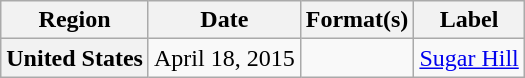<table class="wikitable plainrowheaders">
<tr>
<th scope="col">Region</th>
<th scope="col">Date</th>
<th scope="col">Format(s)</th>
<th scope="col">Label</th>
</tr>
<tr>
<th scope="row">United States</th>
<td>April 18, 2015</td>
<td></td>
<td><a href='#'>Sugar Hill</a></td>
</tr>
</table>
